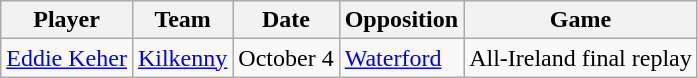<table class="wikitable">
<tr>
<th>Player</th>
<th>Team</th>
<th>Date</th>
<th>Opposition</th>
<th>Game</th>
</tr>
<tr>
<td><a href='#'>Eddie Keher</a></td>
<td><a href='#'>Kilkenny</a></td>
<td>October 4</td>
<td><a href='#'>Waterford</a></td>
<td>All-Ireland final replay</td>
</tr>
</table>
